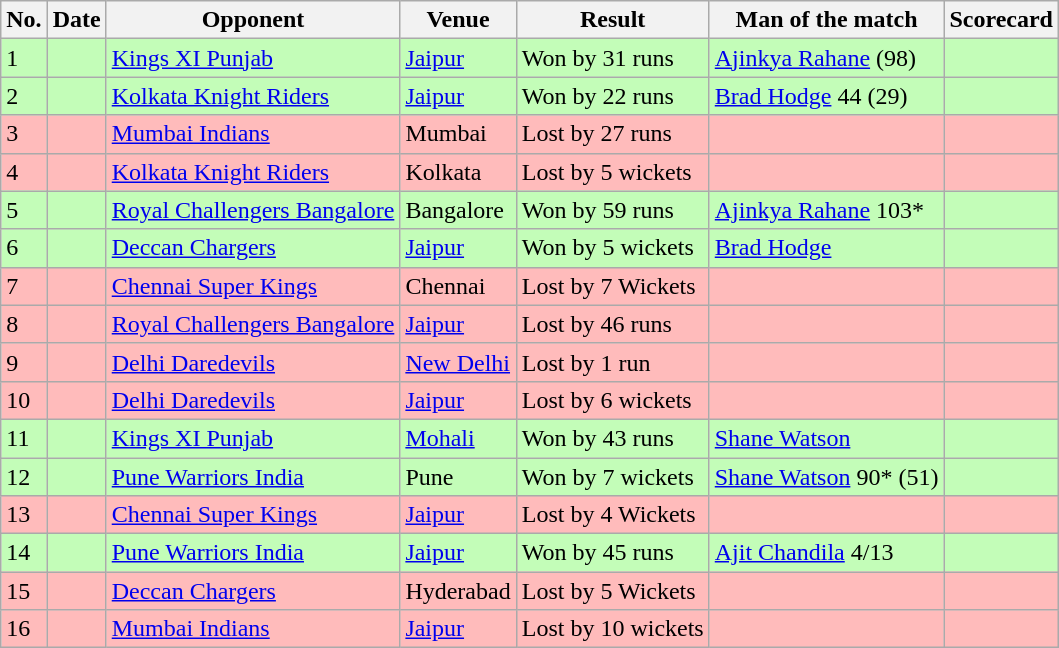<table class="wikitable sortable">
<tr>
<th>No.</th>
<th>Date</th>
<th>Opponent</th>
<th>Venue</th>
<th>Result</th>
<th>Man of the match</th>
<th>Scorecard</th>
</tr>
<tr style="background:#c3fdb8;">
<td>1</td>
<td></td>
<td><a href='#'>Kings XI Punjab</a></td>
<td><a href='#'>Jaipur</a></td>
<td>Won by 31 runs</td>
<td><a href='#'>Ajinkya Rahane</a> (98)</td>
<td></td>
</tr>
<tr style="background:#c3fdb8;">
<td>2</td>
<td></td>
<td><a href='#'>Kolkata Knight Riders</a></td>
<td><a href='#'>Jaipur</a></td>
<td>Won by 22 runs</td>
<td><a href='#'>Brad Hodge</a> 44 (29)</td>
<td></td>
</tr>
<tr style="background:#fbb;">
<td>3</td>
<td></td>
<td><a href='#'>Mumbai Indians</a></td>
<td>Mumbai</td>
<td>Lost by 27 runs</td>
<td></td>
<td></td>
</tr>
<tr style="background:#fbb;">
<td>4</td>
<td></td>
<td><a href='#'>Kolkata Knight Riders</a></td>
<td>Kolkata</td>
<td>Lost by 5 wickets</td>
<td></td>
<td></td>
</tr>
<tr style="background:#c3fdb8;">
<td>5</td>
<td></td>
<td><a href='#'>Royal Challengers Bangalore</a></td>
<td>Bangalore</td>
<td>Won by 59 runs</td>
<td> <a href='#'>Ajinkya Rahane</a> 103*</td>
<td></td>
</tr>
<tr style="background:#c3fdb8;">
<td>6</td>
<td></td>
<td><a href='#'>Deccan Chargers</a></td>
<td><a href='#'>Jaipur</a></td>
<td>Won by 5 wickets</td>
<td><a href='#'>Brad Hodge</a></td>
<td></td>
</tr>
<tr style="background:#fbb;">
<td>7</td>
<td></td>
<td><a href='#'>Chennai Super Kings</a></td>
<td>Chennai</td>
<td>Lost by 7 Wickets</td>
<td></td>
<td></td>
</tr>
<tr style="background:#fbb;">
<td>8</td>
<td></td>
<td><a href='#'>Royal Challengers Bangalore</a></td>
<td><a href='#'>Jaipur</a></td>
<td>Lost by 46 runs</td>
<td></td>
<td></td>
</tr>
<tr style="background:#fbb;">
<td>9</td>
<td></td>
<td><a href='#'>Delhi Daredevils</a></td>
<td><a href='#'>New Delhi</a></td>
<td>Lost by 1 run</td>
<td></td>
<td></td>
</tr>
<tr style="background:#fbb;">
<td>10</td>
<td></td>
<td><a href='#'>Delhi Daredevils</a></td>
<td><a href='#'>Jaipur</a></td>
<td>Lost by 6 wickets</td>
<td></td>
<td></td>
</tr>
<tr style="background:#c3fdb8;">
<td>11</td>
<td></td>
<td><a href='#'>Kings XI Punjab</a></td>
<td><a href='#'>Mohali</a></td>
<td>Won by 43 runs</td>
<td><a href='#'>Shane Watson</a></td>
<td></td>
</tr>
<tr style="background:#c3fdb8;">
<td>12</td>
<td></td>
<td><a href='#'>Pune Warriors India</a></td>
<td>Pune</td>
<td>Won by 7 wickets</td>
<td><a href='#'>Shane Watson</a> 90* (51)</td>
<td></td>
</tr>
<tr style="background:#fbb;">
<td>13</td>
<td></td>
<td><a href='#'>Chennai Super Kings</a></td>
<td><a href='#'>Jaipur</a></td>
<td>Lost by 4 Wickets</td>
<td></td>
<td></td>
</tr>
<tr style="background:#c3fdb8;">
<td>14</td>
<td></td>
<td><a href='#'>Pune Warriors India</a></td>
<td><a href='#'>Jaipur</a></td>
<td>Won by 45 runs</td>
<td> <a href='#'>Ajit Chandila</a> 4/13</td>
<td></td>
</tr>
<tr style="background:#fbb;">
<td>15</td>
<td></td>
<td><a href='#'>Deccan Chargers</a></td>
<td>Hyderabad</td>
<td>Lost by 5 Wickets</td>
<td></td>
<td></td>
</tr>
<tr style="background:#fbb;">
<td>16</td>
<td></td>
<td><a href='#'>Mumbai Indians</a></td>
<td><a href='#'>Jaipur</a></td>
<td>Lost by 10 wickets</td>
<td></td>
<td></td>
</tr>
</table>
